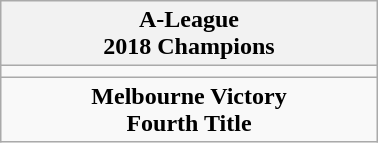<table class="wikitable" style="text-align: center; margin: 0 auto; width: 20%">
<tr>
<th>A-League<br>2018 Champions</th>
</tr>
<tr>
<td></td>
</tr>
<tr>
<td><strong>Melbourne Victory</strong><br><strong>Fourth Title</strong></td>
</tr>
</table>
